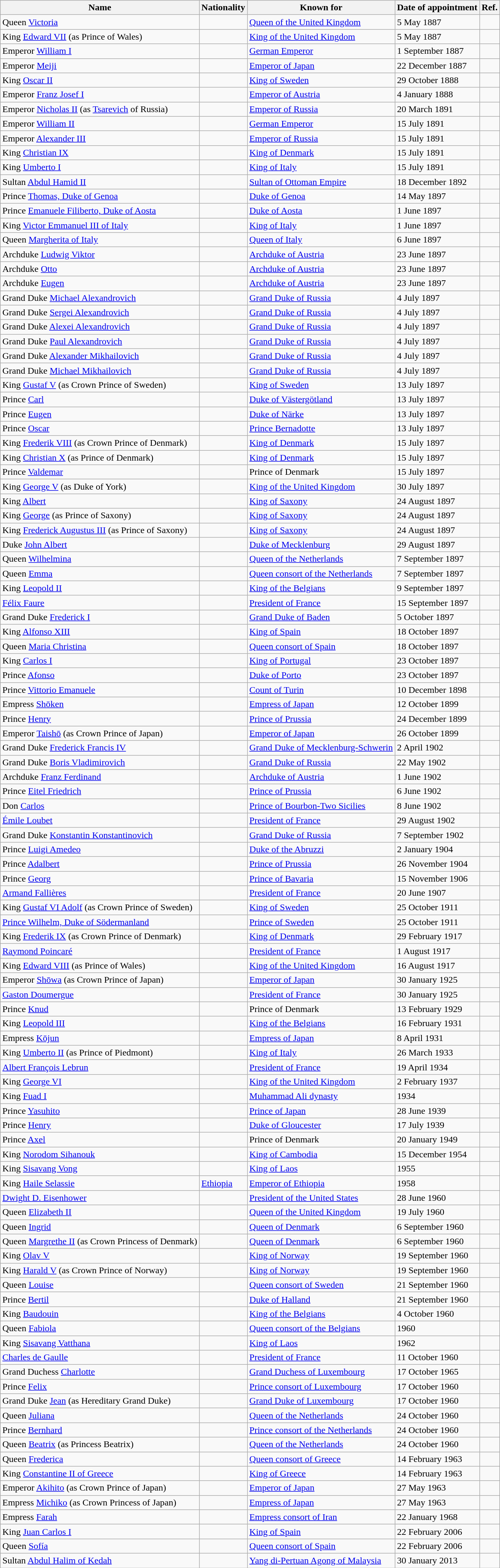<table class="wikitable sortable">
<tr>
<th>Name</th>
<th>Nationality</th>
<th>Known for</th>
<th>Date of appointment</th>
<th class="unsortable">Ref.</th>
</tr>
<tr>
<td>Queen <a href='#'>Victoria</a></td>
<td></td>
<td><a href='#'>Queen of the United Kingdom</a></td>
<td>5 May 1887</td>
<td></td>
</tr>
<tr>
<td>King <a href='#'>Edward VII</a> (as Prince of Wales)</td>
<td></td>
<td><a href='#'>King of the United Kingdom</a></td>
<td>5 May 1887</td>
<td></td>
</tr>
<tr>
<td>Emperor <a href='#'>William I</a></td>
<td></td>
<td><a href='#'>German Emperor</a></td>
<td>1 September 1887</td>
<td></td>
</tr>
<tr>
<td>Emperor <a href='#'>Meiji</a></td>
<td></td>
<td><a href='#'>Emperor of Japan</a></td>
<td>22 December 1887</td>
<td></td>
</tr>
<tr>
<td>King <a href='#'>Oscar II</a></td>
<td></td>
<td><a href='#'>King of Sweden</a></td>
<td>29 October 1888</td>
<td></td>
</tr>
<tr>
<td>Emperor <a href='#'>Franz Josef I</a></td>
<td></td>
<td><a href='#'>Emperor of Austria</a></td>
<td>4 January 1888</td>
<td></td>
</tr>
<tr>
<td>Emperor <a href='#'>Nicholas II</a> (as <a href='#'>Tsarevich</a> of Russia)</td>
<td></td>
<td><a href='#'>Emperor of Russia</a></td>
<td>20 March 1891</td>
<td></td>
</tr>
<tr>
<td>Emperor <a href='#'>William II</a></td>
<td></td>
<td><a href='#'>German Emperor</a></td>
<td>15 July 1891</td>
<td></td>
</tr>
<tr>
<td>Emperor <a href='#'>Alexander III</a></td>
<td></td>
<td><a href='#'>Emperor of Russia</a></td>
<td>15 July 1891</td>
<td></td>
</tr>
<tr>
<td>King <a href='#'>Christian IX</a></td>
<td></td>
<td><a href='#'>King of Denmark</a></td>
<td>15 July 1891</td>
<td></td>
</tr>
<tr>
<td>King <a href='#'>Umberto I</a></td>
<td></td>
<td><a href='#'>King of Italy</a></td>
<td>15 July 1891</td>
<td></td>
</tr>
<tr>
<td>Sultan <a href='#'>Abdul Hamid II</a></td>
<td></td>
<td><a href='#'>Sultan of Ottoman Empire</a></td>
<td>18 December 1892</td>
<td></td>
</tr>
<tr>
<td>Prince <a href='#'>Thomas, Duke of Genoa</a></td>
<td></td>
<td><a href='#'>Duke of Genoa</a></td>
<td>14 May 1897</td>
<td></td>
</tr>
<tr>
<td>Prince <a href='#'>Emanuele Filiberto, Duke of Aosta</a></td>
<td></td>
<td><a href='#'>Duke of Aosta</a></td>
<td>1 June 1897</td>
<td></td>
</tr>
<tr>
<td>King <a href='#'>Victor Emmanuel III of Italy</a></td>
<td></td>
<td><a href='#'>King of Italy</a></td>
<td>1 June 1897</td>
<td></td>
</tr>
<tr>
<td>Queen <a href='#'>Margherita of Italy</a></td>
<td></td>
<td><a href='#'>Queen of Italy</a></td>
<td>6 June 1897</td>
<td></td>
</tr>
<tr>
<td>Archduke <a href='#'>Ludwig Viktor</a></td>
<td></td>
<td><a href='#'>Archduke of Austria</a></td>
<td>23 June 1897</td>
<td></td>
</tr>
<tr>
<td>Archduke <a href='#'>Otto</a></td>
<td></td>
<td><a href='#'>Archduke of Austria</a></td>
<td>23 June 1897</td>
<td></td>
</tr>
<tr>
<td>Archduke <a href='#'>Eugen</a></td>
<td></td>
<td><a href='#'>Archduke of Austria</a></td>
<td>23 June 1897</td>
<td></td>
</tr>
<tr>
<td>Grand Duke <a href='#'>Michael Alexandrovich</a></td>
<td></td>
<td><a href='#'>Grand Duke of Russia</a></td>
<td>4 July 1897</td>
<td></td>
</tr>
<tr>
<td>Grand Duke <a href='#'>Sergei Alexandrovich</a></td>
<td></td>
<td><a href='#'>Grand Duke of Russia</a></td>
<td>4 July 1897</td>
<td></td>
</tr>
<tr>
<td>Grand Duke <a href='#'>Alexei Alexandrovich</a></td>
<td></td>
<td><a href='#'>Grand Duke of Russia</a></td>
<td>4 July 1897</td>
<td></td>
</tr>
<tr>
<td>Grand Duke <a href='#'>Paul Alexandrovich</a></td>
<td></td>
<td><a href='#'>Grand Duke of Russia</a></td>
<td>4 July 1897</td>
<td></td>
</tr>
<tr>
<td>Grand Duke <a href='#'>Alexander Mikhailovich</a></td>
<td></td>
<td><a href='#'>Grand Duke of Russia</a></td>
<td>4 July 1897</td>
<td></td>
</tr>
<tr>
<td>Grand Duke <a href='#'>Michael Mikhailovich</a></td>
<td></td>
<td><a href='#'>Grand Duke of Russia</a></td>
<td>4 July 1897</td>
<td></td>
</tr>
<tr>
<td>King <a href='#'>Gustaf V</a> (as Crown Prince of Sweden)</td>
<td></td>
<td><a href='#'>King of Sweden</a></td>
<td>13 July 1897</td>
<td></td>
</tr>
<tr>
<td>Prince <a href='#'>Carl</a></td>
<td></td>
<td><a href='#'>Duke of Västergötland</a></td>
<td>13 July 1897</td>
<td></td>
</tr>
<tr>
<td>Prince <a href='#'>Eugen</a></td>
<td></td>
<td><a href='#'>Duke of Närke</a></td>
<td>13 July 1897</td>
<td></td>
</tr>
<tr>
<td>Prince <a href='#'>Oscar</a></td>
<td></td>
<td><a href='#'>Prince Bernadotte</a></td>
<td>13 July 1897</td>
<td></td>
</tr>
<tr>
<td>King <a href='#'>Frederik VIII</a> (as Crown Prince of Denmark)</td>
<td></td>
<td><a href='#'>King of Denmark</a></td>
<td>15 July 1897</td>
<td></td>
</tr>
<tr>
<td>King <a href='#'>Christian X</a> (as Prince of Denmark)</td>
<td></td>
<td><a href='#'>King of Denmark</a></td>
<td>15 July 1897</td>
<td></td>
</tr>
<tr>
<td>Prince <a href='#'>Valdemar</a></td>
<td></td>
<td>Prince of Denmark</td>
<td>15 July 1897</td>
<td></td>
</tr>
<tr>
<td>King <a href='#'>George V</a> (as Duke of York)</td>
<td></td>
<td><a href='#'>King of the United Kingdom</a></td>
<td>30 July 1897</td>
<td></td>
</tr>
<tr>
<td>King <a href='#'>Albert</a></td>
<td></td>
<td><a href='#'>King of Saxony</a></td>
<td>24 August 1897</td>
<td></td>
</tr>
<tr>
<td>King <a href='#'>George</a> (as Prince of Saxony)</td>
<td></td>
<td><a href='#'>King of Saxony</a></td>
<td>24 August 1897</td>
<td></td>
</tr>
<tr>
<td>King <a href='#'>Frederick Augustus III</a> (as Prince of Saxony)</td>
<td></td>
<td><a href='#'>King of Saxony</a></td>
<td>24 August 1897</td>
<td></td>
</tr>
<tr>
<td>Duke <a href='#'>John Albert</a></td>
<td></td>
<td><a href='#'>Duke of Mecklenburg</a></td>
<td>29 August 1897</td>
<td></td>
</tr>
<tr>
<td>Queen <a href='#'>Wilhelmina</a></td>
<td></td>
<td><a href='#'>Queen of the Netherlands</a></td>
<td>7 September 1897</td>
<td></td>
</tr>
<tr>
<td>Queen <a href='#'>Emma</a></td>
<td></td>
<td><a href='#'>Queen consort of the Netherlands</a></td>
<td>7 September 1897</td>
<td></td>
</tr>
<tr>
<td>King <a href='#'>Leopold II</a></td>
<td></td>
<td><a href='#'>King of the Belgians</a></td>
<td>9 September 1897</td>
<td></td>
</tr>
<tr>
<td><a href='#'>Félix Faure</a></td>
<td></td>
<td><a href='#'>President of France</a></td>
<td>15 September 1897</td>
<td></td>
</tr>
<tr>
<td>Grand Duke <a href='#'>Frederick I</a></td>
<td></td>
<td><a href='#'>Grand Duke of Baden</a></td>
<td>5 October 1897</td>
<td></td>
</tr>
<tr>
<td>King <a href='#'>Alfonso XIII</a></td>
<td></td>
<td><a href='#'>King of Spain</a></td>
<td>18 October 1897</td>
<td></td>
</tr>
<tr>
<td>Queen <a href='#'>Maria Christina</a></td>
<td></td>
<td><a href='#'>Queen consort of Spain</a></td>
<td>18 October 1897</td>
<td></td>
</tr>
<tr>
<td>King <a href='#'>Carlos I</a></td>
<td></td>
<td><a href='#'>King of Portugal</a></td>
<td>23 October 1897</td>
<td></td>
</tr>
<tr>
<td>Prince <a href='#'>Afonso</a></td>
<td></td>
<td><a href='#'>Duke of Porto</a></td>
<td>23 October 1897</td>
<td></td>
</tr>
<tr>
<td>Prince <a href='#'>Vittorio Emanuele</a></td>
<td></td>
<td><a href='#'>Count of Turin</a></td>
<td>10 December 1898</td>
<td></td>
</tr>
<tr>
<td>Empress <a href='#'>Shōken</a></td>
<td></td>
<td><a href='#'>Empress of Japan</a></td>
<td>12 October 1899</td>
<td></td>
</tr>
<tr>
<td>Prince <a href='#'>Henry</a></td>
<td></td>
<td><a href='#'>Prince of Prussia</a></td>
<td>24 December 1899</td>
<td></td>
</tr>
<tr>
<td>Emperor <a href='#'>Taishō</a> (as Crown Prince of Japan)</td>
<td></td>
<td><a href='#'>Emperor of Japan</a></td>
<td>26 October 1899</td>
<td></td>
</tr>
<tr>
<td>Grand Duke <a href='#'>Frederick Francis IV</a></td>
<td></td>
<td><a href='#'>Grand Duke of Mecklenburg-Schwerin</a></td>
<td>2 April 1902</td>
<td></td>
</tr>
<tr>
<td>Grand Duke <a href='#'>Boris Vladimirovich</a></td>
<td></td>
<td><a href='#'>Grand Duke of Russia</a></td>
<td>22 May 1902</td>
<td></td>
</tr>
<tr>
<td>Archduke <a href='#'>Franz Ferdinand</a></td>
<td></td>
<td><a href='#'>Archduke of Austria</a></td>
<td>1 June 1902</td>
<td></td>
</tr>
<tr>
<td>Prince <a href='#'>Eitel Friedrich</a></td>
<td></td>
<td><a href='#'>Prince of Prussia</a></td>
<td>6 June 1902</td>
<td></td>
</tr>
<tr>
<td>Don <a href='#'>Carlos</a></td>
<td></td>
<td><a href='#'>Prince of Bourbon-Two Sicilies</a></td>
<td>8 June 1902</td>
<td></td>
</tr>
<tr>
<td><a href='#'>Émile Loubet</a></td>
<td></td>
<td><a href='#'>President of France</a></td>
<td>29 August 1902</td>
<td></td>
</tr>
<tr>
<td>Grand Duke <a href='#'>Konstantin Konstantinovich</a></td>
<td></td>
<td><a href='#'>Grand Duke of Russia</a></td>
<td>7 September 1902</td>
<td></td>
</tr>
<tr>
<td>Prince <a href='#'>Luigi Amedeo</a></td>
<td></td>
<td><a href='#'>Duke of the Abruzzi</a></td>
<td>2 January 1904</td>
<td></td>
</tr>
<tr>
<td>Prince <a href='#'>Adalbert</a></td>
<td></td>
<td><a href='#'>Prince of Prussia</a></td>
<td>26 November 1904</td>
<td></td>
</tr>
<tr>
<td>Prince <a href='#'>Georg</a></td>
<td></td>
<td><a href='#'>Prince of Bavaria</a></td>
<td>15 November 1906</td>
<td></td>
</tr>
<tr>
<td><a href='#'>Armand Fallières</a></td>
<td></td>
<td><a href='#'>President of France</a></td>
<td>20 June 1907</td>
<td></td>
</tr>
<tr>
<td>King <a href='#'>Gustaf VI Adolf</a> (as Crown Prince of Sweden)</td>
<td></td>
<td><a href='#'>King of Sweden</a></td>
<td>25 October 1911</td>
<td></td>
</tr>
<tr>
<td><a href='#'>Prince Wilhelm, Duke of Södermanland</a></td>
<td></td>
<td><a href='#'>Prince   of Sweden</a></td>
<td>25 October 1911</td>
<td></td>
</tr>
<tr>
<td>King <a href='#'>Frederik IX</a> (as Crown Prince of Denmark)</td>
<td></td>
<td><a href='#'>King of Denmark</a></td>
<td>29 February 1917</td>
<td></td>
</tr>
<tr>
<td><a href='#'>Raymond Poincaré</a></td>
<td></td>
<td><a href='#'>President of France</a></td>
<td>1 August 1917</td>
<td></td>
</tr>
<tr>
<td>King <a href='#'>Edward VIII</a> (as Prince of Wales)</td>
<td></td>
<td><a href='#'>King of the United Kingdom</a></td>
<td>16 August 1917</td>
<td></td>
</tr>
<tr>
<td>Emperor <a href='#'>Shōwa</a> (as Crown Prince of Japan)</td>
<td></td>
<td><a href='#'>Emperor of Japan</a></td>
<td>30 January 1925</td>
<td></td>
</tr>
<tr>
<td><a href='#'>Gaston Doumergue</a></td>
<td></td>
<td><a href='#'>President of France</a></td>
<td>30 January 1925</td>
<td></td>
</tr>
<tr>
<td>Prince <a href='#'>Knud</a></td>
<td></td>
<td>Prince of Denmark</td>
<td>13 February 1929</td>
<td></td>
</tr>
<tr>
<td>King <a href='#'>Leopold III</a></td>
<td></td>
<td><a href='#'>King of the Belgians</a></td>
<td>16 February 1931</td>
<td></td>
</tr>
<tr>
<td>Empress <a href='#'>Kōjun</a></td>
<td></td>
<td><a href='#'>Empress of Japan</a></td>
<td>8 April 1931</td>
<td></td>
</tr>
<tr>
<td>King <a href='#'>Umberto II</a> (as Prince of Piedmont)</td>
<td></td>
<td><a href='#'>King of Italy</a></td>
<td>26 March 1933</td>
<td></td>
</tr>
<tr>
<td><a href='#'>Albert François Lebrun</a></td>
<td></td>
<td><a href='#'>President of France</a></td>
<td>19 April 1934</td>
<td></td>
</tr>
<tr>
<td>King <a href='#'>George VI</a></td>
<td></td>
<td><a href='#'>King of the United Kingdom</a></td>
<td>2 February 1937</td>
<td></td>
</tr>
<tr>
<td>King <a href='#'>Fuad I</a></td>
<td></td>
<td><a href='#'>Muhammad Ali dynasty</a></td>
<td>1934</td>
<td></td>
</tr>
<tr>
<td>Prince <a href='#'>Yasuhito</a></td>
<td></td>
<td><a href='#'>Prince of Japan</a></td>
<td>28 June 1939</td>
<td></td>
</tr>
<tr>
<td>Prince <a href='#'>Henry</a></td>
<td></td>
<td><a href='#'>Duke of Gloucester</a></td>
<td>17 July 1939</td>
<td></td>
</tr>
<tr>
<td>Prince <a href='#'>Axel</a></td>
<td></td>
<td>Prince of Denmark</td>
<td>20 January 1949</td>
<td></td>
</tr>
<tr>
<td>King <a href='#'>Norodom Sihanouk</a></td>
<td></td>
<td><a href='#'>King of Cambodia</a></td>
<td>15 December 1954</td>
<td></td>
</tr>
<tr>
<td>King <a href='#'>Sisavang Vong</a></td>
<td></td>
<td><a href='#'>King of Laos</a></td>
<td>1955</td>
<td></td>
</tr>
<tr>
<td>King <a href='#'>Haile Selassie</a></td>
<td> <a href='#'>Ethiopia</a></td>
<td><a href='#'>Emperor of Ethiopia</a></td>
<td>1958</td>
<td></td>
</tr>
<tr>
<td><a href='#'>Dwight D. Eisenhower</a></td>
<td></td>
<td><a href='#'>President of the United States</a></td>
<td>28 June 1960</td>
<td></td>
</tr>
<tr>
<td>Queen <a href='#'>Elizabeth II</a></td>
<td></td>
<td><a href='#'>Queen of the United Kingdom</a></td>
<td>19 July 1960</td>
<td></td>
</tr>
<tr>
<td>Queen <a href='#'>Ingrid</a></td>
<td></td>
<td><a href='#'>Queen of Denmark</a></td>
<td>6 September 1960</td>
<td></td>
</tr>
<tr>
<td>Queen <a href='#'>Margrethe II</a> (as Crown Princess of Denmark)</td>
<td></td>
<td><a href='#'>Queen of Denmark</a></td>
<td>6 September 1960</td>
<td></td>
</tr>
<tr>
<td>King <a href='#'>Olav V</a></td>
<td></td>
<td><a href='#'>King of Norway</a></td>
<td>19 September 1960</td>
<td></td>
</tr>
<tr>
<td>King <a href='#'>Harald V</a> (as Crown Prince of Norway)</td>
<td></td>
<td><a href='#'>King of Norway</a></td>
<td>19 September 1960</td>
<td></td>
</tr>
<tr>
<td>Queen <a href='#'>Louise</a></td>
<td></td>
<td><a href='#'>Queen consort of Sweden</a></td>
<td>21 September 1960</td>
<td></td>
</tr>
<tr>
<td>Prince <a href='#'>Bertil</a></td>
<td></td>
<td><a href='#'>Duke of Halland</a></td>
<td>21 September 1960</td>
<td></td>
</tr>
<tr>
<td>King <a href='#'>Baudouin</a></td>
<td></td>
<td><a href='#'>King of the Belgians</a></td>
<td>4 October 1960</td>
<td></td>
</tr>
<tr>
<td>Queen <a href='#'>Fabiola</a></td>
<td></td>
<td><a href='#'>Queen consort of the Belgians</a></td>
<td>1960</td>
<td></td>
</tr>
<tr>
<td>King <a href='#'>Sisavang Vatthana</a></td>
<td></td>
<td><a href='#'>King of Laos</a></td>
<td>1962</td>
<td></td>
</tr>
<tr>
<td><a href='#'>Charles de Gaulle</a></td>
<td></td>
<td><a href='#'>President of France</a></td>
<td>11 October 1960</td>
<td></td>
</tr>
<tr>
<td>Grand Duchess <a href='#'>Charlotte</a></td>
<td></td>
<td><a href='#'>Grand Duchess of Luxembourg</a></td>
<td>17 October 1965</td>
<td></td>
</tr>
<tr>
<td>Prince <a href='#'>Felix</a></td>
<td></td>
<td><a href='#'>Prince consort of Luxembourg</a></td>
<td>17 October 1960</td>
<td></td>
</tr>
<tr>
<td>Grand Duke <a href='#'>Jean</a> (as Hereditary Grand Duke)</td>
<td></td>
<td><a href='#'>Grand Duke of Luxembourg</a></td>
<td>17 October 1960</td>
<td></td>
</tr>
<tr>
<td>Queen <a href='#'>Juliana</a></td>
<td></td>
<td><a href='#'>Queen of the Netherlands</a></td>
<td>24 October 1960</td>
<td></td>
</tr>
<tr>
<td>Prince <a href='#'>Bernhard</a></td>
<td></td>
<td><a href='#'>Prince consort of the Netherlands</a></td>
<td>24 October 1960</td>
<td></td>
</tr>
<tr>
<td>Queen <a href='#'>Beatrix</a> (as Princess Beatrix)</td>
<td></td>
<td><a href='#'>Queen of the Netherlands</a></td>
<td>24 October 1960</td>
<td></td>
</tr>
<tr>
<td>Queen <a href='#'>Frederica</a></td>
<td></td>
<td><a href='#'>Queen consort of Greece</a></td>
<td>14 February 1963</td>
<td></td>
</tr>
<tr>
<td>King <a href='#'>Constantine II of Greece</a></td>
<td></td>
<td><a href='#'>King of Greece</a></td>
<td>14 February 1963</td>
<td></td>
</tr>
<tr>
<td>Emperor <a href='#'>Akihito</a> (as Crown Prince of Japan)</td>
<td></td>
<td><a href='#'>Emperor of Japan</a></td>
<td>27 May 1963</td>
<td></td>
</tr>
<tr>
<td>Empress <a href='#'>Michiko</a> (as Crown Princess of Japan)</td>
<td></td>
<td><a href='#'>Empress of Japan</a></td>
<td>27 May 1963</td>
<td></td>
</tr>
<tr>
<td>Empress <a href='#'>Farah</a></td>
<td></td>
<td><a href='#'>Empress consort of Iran</a></td>
<td>22 January 1968</td>
<td></td>
</tr>
<tr>
<td>King <a href='#'>Juan Carlos I</a></td>
<td></td>
<td><a href='#'>King of Spain</a></td>
<td>22 February 2006</td>
<td></td>
</tr>
<tr>
<td>Queen <a href='#'>Sofía</a></td>
<td></td>
<td><a href='#'>Queen consort of Spain</a></td>
<td>22 February 2006</td>
<td></td>
</tr>
<tr>
<td>Sultan <a href='#'>Abdul Halim of Kedah</a></td>
<td></td>
<td><a href='#'>Yang di-Pertuan Agong of Malaysia</a></td>
<td>30 January 2013</td>
<td></td>
</tr>
</table>
